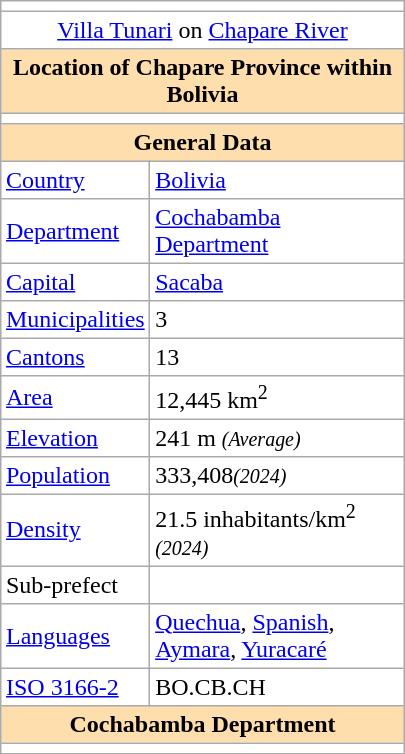<table border=1 align=right cellpadding=3 cellspacing=0 width=270 style="margin: 0 0 1em 1em; border: 1px #aaa solid; border-collapse: collapse;">
<tr>
<td colspan="2" align="center" bgcolor="#ffffff"></td>
</tr>
<tr>
<td colspan="2" align="center" bgcolor="#ffffff"><a href='#'>Villa Tunari</a> on <a href='#'>Chapare River</a></td>
</tr>
<tr>
<th colspan="2" bgcolor="#FFDEAD">Location of Chapare Province within Bolivia</th>
</tr>
<tr>
<td colspan="2" align="center" bgcolor="#ffffff"></td>
</tr>
<tr>
<th colspan="2" bgcolor="#FFDEAD">General Data</th>
</tr>
<tr>
<td><a href='#'>Country</a></td>
<td> <a href='#'>Bolivia</a></td>
</tr>
<tr>
<td><a href='#'>Department</a></td>
<td><a href='#'>Cochabamba Department</a></td>
</tr>
<tr>
<td><a href='#'>Capital</a></td>
<td><a href='#'>Sacaba</a></td>
</tr>
<tr>
<td><a href='#'>Municipalities</a></td>
<td>3</td>
</tr>
<tr>
<td><a href='#'>Cantons</a></td>
<td>13</td>
</tr>
<tr>
<td><a href='#'>Area</a></td>
<td>12,445 km<sup>2</sup></td>
</tr>
<tr>
<td><a href='#'>Elevation</a></td>
<td>241 m <em><small>(Average)</small></em></td>
</tr>
<tr>
<td><a href='#'>Population</a></td>
<td>333,408<em><small>(2024)</small></em></td>
</tr>
<tr>
<td><a href='#'>Density</a></td>
<td>21.5  inhabitants/km<sup>2</sup> <em><small>(2024)</small></em></td>
</tr>
<tr>
<td>Sub-prefect</td>
<td></td>
</tr>
<tr>
<td><a href='#'>Languages</a></td>
<td><a href='#'>Quechua</a>, <a href='#'>Spanish</a>, <a href='#'>Aymara</a>, <a href='#'>Yuracaré</a></td>
</tr>
<tr>
<td><a href='#'>ISO 3166-2</a></td>
<td>BO.CB.CH</td>
</tr>
<tr>
<th colspan="2" bgcolor="#FFDEAD">Cochabamba Department</th>
</tr>
<tr>
<td colspan="2" align="center" bgcolor="#ffffff"></td>
</tr>
</table>
